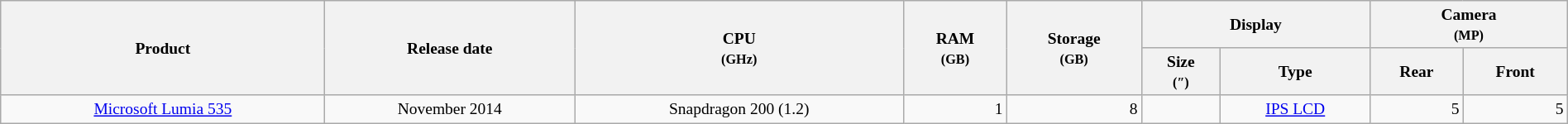<table class="wikitable sortable" style="font-size: small; text-align: center; width: 100%;">
<tr>
<th rowspan="2">Product</th>
<th rowspan="2">Release date</th>
<th rowspan="2">CPU <br><small>(GHz)</small></th>
<th rowspan="2">RAM<br><small>(GB)</small></th>
<th rowspan="2">Storage<br><small>(GB)</small></th>
<th colspan="2">Display</th>
<th colspan="2">Camera<br><small>(MP)</small></th>
</tr>
<tr>
<th>Size<br><small>(″)</small></th>
<th>Type</th>
<th>Rear</th>
<th>Front</th>
</tr>
<tr>
<td><a href='#'>Microsoft Lumia 535</a></td>
<td>November 2014</td>
<td>Snapdragon 200 (1.2)</td>
<td style="text-align:right;">1</td>
<td style="text-align:right;">8</td>
<td style="text-align:right;"></td>
<td><a href='#'>IPS LCD</a></td>
<td style="text-align:right;">5</td>
<td style="text-align:right;">5</td>
</tr>
</table>
